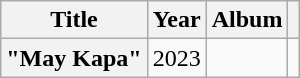<table class="wikitable plainrowheaders" style="text-align:center;">
<tr>
<th class="unsortable" scope="col">Title</th>
<th class="unsortable" scope="col">Year</th>
<th class="unsortable" scope="col">Album</th>
<th class="unsortable" scope="col"></th>
</tr>
<tr>
<th scope="row">"May Kapa"<br></th>
<td>2023</td>
<td></td>
<td></td>
</tr>
</table>
